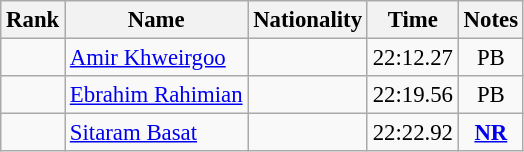<table class="wikitable sortable" style="text-align:center;font-size:95%">
<tr>
<th>Rank</th>
<th>Name</th>
<th>Nationality</th>
<th>Time</th>
<th>Notes</th>
</tr>
<tr>
<td></td>
<td style="text-align:left;"><a href='#'>Amir Khweirgoo</a></td>
<td style="text-align:left;"></td>
<td>22:12.27</td>
<td>PB</td>
</tr>
<tr>
<td></td>
<td style="text-align:left;"><a href='#'>Ebrahim Rahimian</a></td>
<td style="text-align:left;"></td>
<td>22:19.56</td>
<td>PB</td>
</tr>
<tr>
<td></td>
<td style="text-align:left;"><a href='#'>Sitaram Basat</a></td>
<td style="text-align:left;"></td>
<td>22:22.92</td>
<td><strong><a href='#'>NR</a></strong></td>
</tr>
</table>
